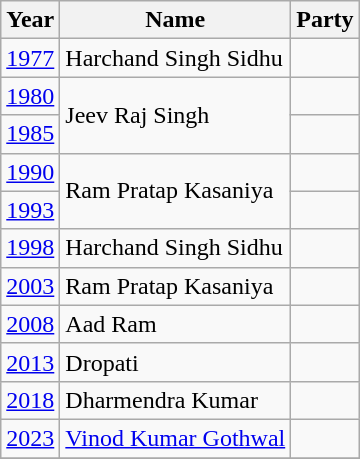<table class="wikitable">
<tr>
<th>Year</th>
<th>Name</th>
<th colspan=2>Party</th>
</tr>
<tr>
<td><a href='#'>1977</a></td>
<td>Harchand Singh Sidhu</td>
<td></td>
</tr>
<tr>
<td><a href='#'>1980</a></td>
<td rowspan=2>Jeev Raj Singh</td>
<td></td>
</tr>
<tr>
<td><a href='#'>1985</a></td>
<td></td>
</tr>
<tr>
<td><a href='#'>1990</a></td>
<td rowspan=2>Ram Pratap Kasaniya</td>
<td></td>
</tr>
<tr>
<td><a href='#'>1993</a></td>
<td></td>
</tr>
<tr>
<td><a href='#'>1998</a></td>
<td>Harchand Singh Sidhu</td>
<td></td>
</tr>
<tr>
<td><a href='#'>2003</a></td>
<td>Ram Pratap Kasaniya</td>
<td></td>
</tr>
<tr>
<td><a href='#'>2008</a></td>
<td>Aad Ram</td>
<td></td>
</tr>
<tr>
<td><a href='#'>2013</a></td>
<td>Dropati</td>
<td></td>
</tr>
<tr>
<td><a href='#'>2018</a></td>
<td>Dharmendra Kumar</td>
</tr>
<tr>
<td><a href='#'>2023</a></td>
<td><a href='#'>Vinod Kumar Gothwal</a></td>
<td></td>
</tr>
<tr>
</tr>
</table>
